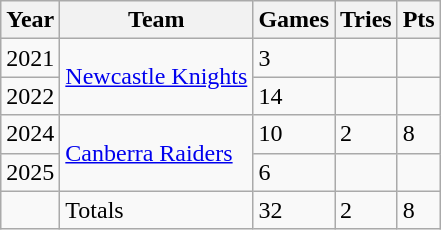<table class="wikitable">
<tr>
<th>Year</th>
<th>Team</th>
<th>Games</th>
<th>Tries</th>
<th>Pts</th>
</tr>
<tr>
<td>2021</td>
<td rowspan="2"> <a href='#'>Newcastle Knights</a></td>
<td>3</td>
<td></td>
<td></td>
</tr>
<tr>
<td>2022</td>
<td>14</td>
<td></td>
<td></td>
</tr>
<tr>
<td>2024</td>
<td rowspan="2"> <a href='#'>Canberra Raiders</a></td>
<td>10</td>
<td>2</td>
<td>8</td>
</tr>
<tr>
<td>2025</td>
<td>6</td>
<td></td>
<td></td>
</tr>
<tr>
<td></td>
<td>Totals</td>
<td>32</td>
<td>2</td>
<td>8</td>
</tr>
</table>
